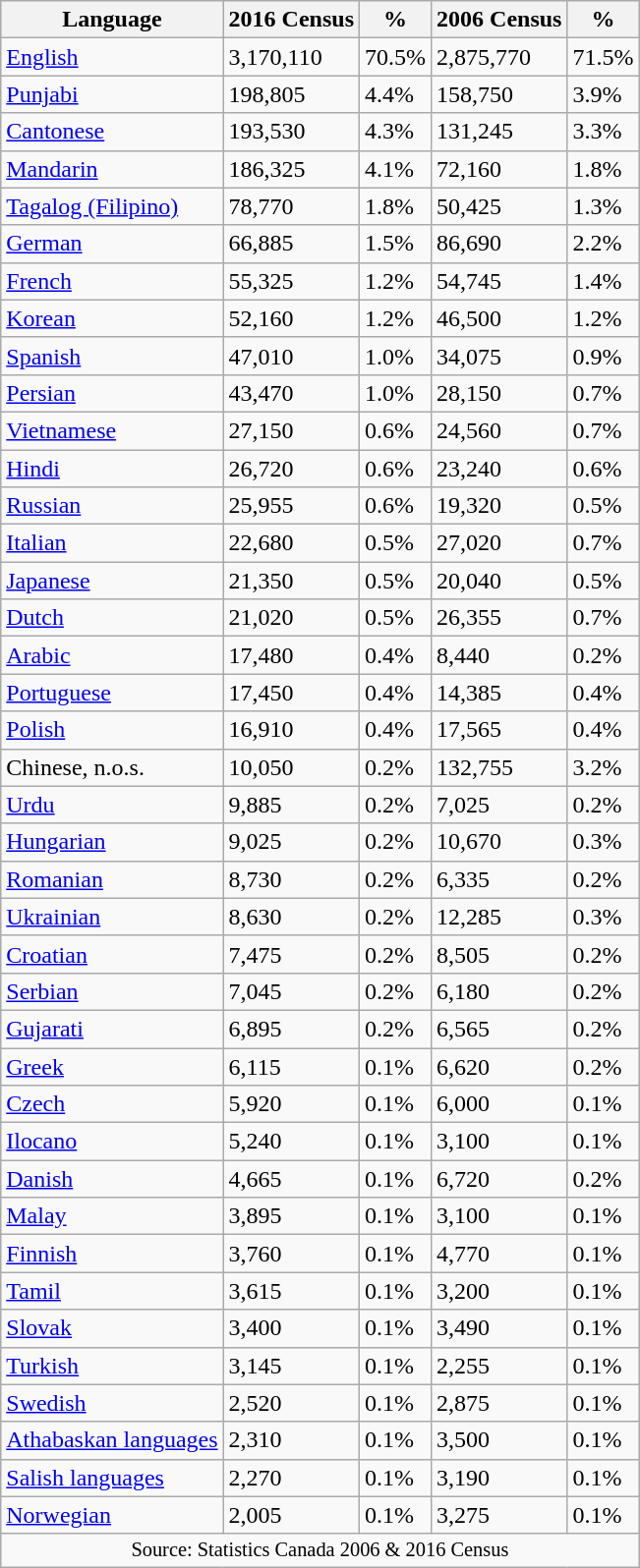<table class="wikitable sortable">
<tr>
<th>Language</th>
<th>2016 Census</th>
<th>%</th>
<th>2006 Census</th>
<th>%</th>
</tr>
<tr>
<td><a href='#'>English</a></td>
<td>3,170,110</td>
<td>70.5%</td>
<td>2,875,770</td>
<td>71.5%</td>
</tr>
<tr>
<td><a href='#'>Punjabi</a></td>
<td>198,805</td>
<td>4.4%</td>
<td>158,750</td>
<td>3.9%</td>
</tr>
<tr>
<td><a href='#'>Cantonese</a></td>
<td>193,530</td>
<td>4.3%</td>
<td>131,245</td>
<td>3.3%</td>
</tr>
<tr>
<td><a href='#'>Mandarin</a></td>
<td>186,325</td>
<td>4.1%</td>
<td>72,160</td>
<td>1.8%</td>
</tr>
<tr>
<td><a href='#'>Tagalog (Filipino)</a></td>
<td>78,770</td>
<td>1.8%</td>
<td>50,425</td>
<td>1.3%</td>
</tr>
<tr>
<td><a href='#'>German</a></td>
<td>66,885</td>
<td>1.5%</td>
<td>86,690</td>
<td>2.2%</td>
</tr>
<tr>
<td><a href='#'>French</a></td>
<td>55,325</td>
<td>1.2%</td>
<td>54,745</td>
<td>1.4%</td>
</tr>
<tr>
<td><a href='#'>Korean</a></td>
<td>52,160</td>
<td>1.2%</td>
<td>46,500</td>
<td>1.2%</td>
</tr>
<tr>
<td><a href='#'>Spanish</a></td>
<td>47,010</td>
<td>1.0%</td>
<td>34,075</td>
<td>0.9%</td>
</tr>
<tr>
<td><a href='#'>Persian</a></td>
<td>43,470</td>
<td>1.0%</td>
<td>28,150</td>
<td>0.7%</td>
</tr>
<tr>
<td><a href='#'>Vietnamese</a></td>
<td>27,150</td>
<td>0.6%</td>
<td>24,560</td>
<td>0.7%</td>
</tr>
<tr>
<td><a href='#'>Hindi</a></td>
<td>26,720</td>
<td>0.6%</td>
<td>23,240</td>
<td>0.6%</td>
</tr>
<tr>
<td><a href='#'>Russian</a></td>
<td>25,955</td>
<td>0.6%</td>
<td>19,320</td>
<td>0.5%</td>
</tr>
<tr>
<td><a href='#'>Italian</a></td>
<td>22,680</td>
<td>0.5%</td>
<td>27,020</td>
<td>0.7%</td>
</tr>
<tr>
<td><a href='#'>Japanese</a></td>
<td>21,350</td>
<td>0.5%</td>
<td>20,040</td>
<td>0.5%</td>
</tr>
<tr>
<td><a href='#'>Dutch</a></td>
<td>21,020</td>
<td>0.5%</td>
<td>26,355</td>
<td>0.7%</td>
</tr>
<tr>
<td><a href='#'>Arabic</a></td>
<td>17,480</td>
<td>0.4%</td>
<td>8,440</td>
<td>0.2%</td>
</tr>
<tr>
<td><a href='#'>Portuguese</a></td>
<td>17,450</td>
<td>0.4%</td>
<td>14,385</td>
<td>0.4%</td>
</tr>
<tr>
<td><a href='#'>Polish</a></td>
<td>16,910</td>
<td>0.4%</td>
<td>17,565</td>
<td>0.4%</td>
</tr>
<tr>
<td>Chinese, n.o.s.</td>
<td>10,050</td>
<td>0.2%</td>
<td>132,755</td>
<td>3.2%</td>
</tr>
<tr>
<td><a href='#'>Urdu</a></td>
<td>9,885</td>
<td>0.2%</td>
<td>7,025</td>
<td>0.2%</td>
</tr>
<tr>
<td><a href='#'>Hungarian</a></td>
<td>9,025</td>
<td>0.2%</td>
<td>10,670</td>
<td>0.3%</td>
</tr>
<tr>
<td><a href='#'>Romanian</a></td>
<td>8,730</td>
<td>0.2%</td>
<td>6,335</td>
<td>0.2%</td>
</tr>
<tr>
<td><a href='#'>Ukrainian</a></td>
<td>8,630</td>
<td>0.2%</td>
<td>12,285</td>
<td>0.3%</td>
</tr>
<tr>
<td><a href='#'>Croatian</a></td>
<td>7,475</td>
<td>0.2%</td>
<td>8,505</td>
<td>0.2%</td>
</tr>
<tr>
<td><a href='#'>Serbian</a></td>
<td>7,045</td>
<td>0.2%</td>
<td>6,180</td>
<td>0.2%</td>
</tr>
<tr>
<td><a href='#'>Gujarati</a></td>
<td>6,895</td>
<td>0.2%</td>
<td>6,565</td>
<td>0.2%</td>
</tr>
<tr>
<td><a href='#'>Greek</a></td>
<td>6,115</td>
<td>0.1%</td>
<td>6,620</td>
<td>0.2%</td>
</tr>
<tr>
<td><a href='#'>Czech</a></td>
<td>5,920</td>
<td>0.1%</td>
<td>6,000</td>
<td>0.1%</td>
</tr>
<tr>
<td><a href='#'>Ilocano</a></td>
<td>5,240</td>
<td>0.1%</td>
<td>3,100</td>
<td>0.1%</td>
</tr>
<tr>
<td><a href='#'>Danish</a></td>
<td>4,665</td>
<td>0.1%</td>
<td>6,720</td>
<td>0.2%</td>
</tr>
<tr>
<td><a href='#'>Malay</a></td>
<td>3,895</td>
<td>0.1%</td>
<td>3,100</td>
<td>0.1%</td>
</tr>
<tr>
<td><a href='#'>Finnish</a></td>
<td>3,760</td>
<td>0.1%</td>
<td>4,770</td>
<td>0.1%</td>
</tr>
<tr>
<td><a href='#'>Tamil</a></td>
<td>3,615</td>
<td>0.1%</td>
<td>3,200</td>
<td>0.1%</td>
</tr>
<tr>
<td><a href='#'>Slovak</a></td>
<td>3,400</td>
<td>0.1%</td>
<td>3,490</td>
<td>0.1%</td>
</tr>
<tr>
<td><a href='#'>Turkish</a></td>
<td>3,145</td>
<td>0.1%</td>
<td>2,255</td>
<td>0.1%</td>
</tr>
<tr>
<td><a href='#'>Swedish</a></td>
<td>2,520</td>
<td>0.1%</td>
<td>2,875</td>
<td>0.1%</td>
</tr>
<tr>
<td><a href='#'>Athabaskan languages</a></td>
<td>2,310</td>
<td>0.1%</td>
<td>3,500</td>
<td>0.1%</td>
</tr>
<tr>
<td><a href='#'>Salish languages</a></td>
<td>2,270</td>
<td>0.1%</td>
<td>3,190</td>
<td>0.1%</td>
</tr>
<tr>
<td><a href='#'>Norwegian</a></td>
<td>2,005</td>
<td>0.1%</td>
<td>3,275</td>
<td>0.1%</td>
</tr>
<tr>
<td colspan="5" style="font-size:85%; text-align: center;">Source: Statistics Canada 2006 & 2016 Census</td>
</tr>
</table>
